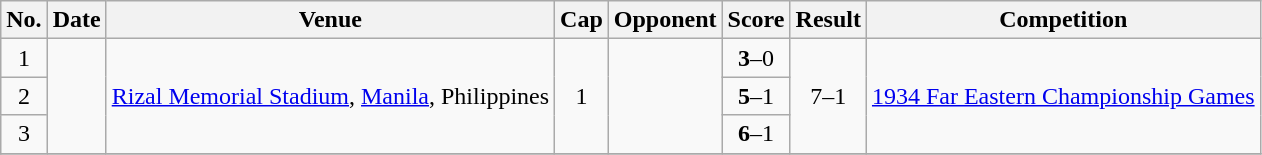<table class="wikitable sortable">
<tr>
<th scope="col">No.</th>
<th scope="col">Date</th>
<th scope="col">Venue</th>
<th scope="col">Cap</th>
<th scope="col">Opponent</th>
<th scope="col">Score</th>
<th scope="col">Result</th>
<th scope="col">Competition</th>
</tr>
<tr>
<td align="center">1</td>
<td rowspan="3"></td>
<td rowspan="3"><a href='#'>Rizal Memorial Stadium</a>, <a href='#'>Manila</a>, Philippines</td>
<td rowspan="3" align="center">1</td>
<td rowspan="3"></td>
<td align="center"><strong>3</strong>–0</td>
<td align="center" rowspan="3">7–1</td>
<td rowspan="3"><a href='#'>1934 Far Eastern Championship Games</a></td>
</tr>
<tr>
<td align="center">2</td>
<td align=center><strong>5</strong>–1</td>
</tr>
<tr>
<td align="center">3</td>
<td align="center"><strong>6</strong>–1</td>
</tr>
<tr>
</tr>
</table>
